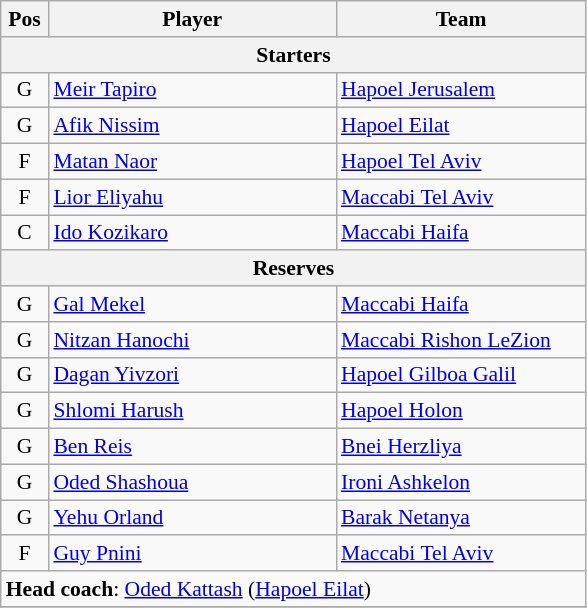<table class="wikitable" style="text-align:center; font-size:90%">
<tr>
<th scope="col" style="width:25px;">Pos</th>
<th scope="col" style="width:185px;">Player</th>
<th scope="col" style="width:160px;">Team</th>
</tr>
<tr>
<th scope="col" colspan="5">Starters</th>
</tr>
<tr>
<td>G</td>
<td style="text-align:left"> <a href='#'>Meir Tapiro</a></td>
<td style="text-align:left"><a href='#'>Hapoel Jerusalem</a></td>
</tr>
<tr>
<td>G</td>
<td style="text-align:left"> <a href='#'>Afik Nissim</a></td>
<td style="text-align:left"><a href='#'>Hapoel Eilat</a></td>
</tr>
<tr>
<td>F</td>
<td style="text-align:left"> <a href='#'>Matan Naor</a></td>
<td style="text-align:left"><a href='#'>Hapoel Tel Aviv</a></td>
</tr>
<tr>
<td>F</td>
<td style="text-align:left"> <a href='#'>Lior Eliyahu</a></td>
<td style="text-align:left"><a href='#'>Maccabi Tel Aviv</a></td>
</tr>
<tr>
<td>C</td>
<td style="text-align:left"> <a href='#'>Ido Kozikaro</a></td>
<td style="text-align:left"><a href='#'>Maccabi Haifa</a></td>
</tr>
<tr>
<th scope="col" colspan="5">Reserves</th>
</tr>
<tr>
<td>G</td>
<td style="text-align:left"> <a href='#'>Gal Mekel</a></td>
<td style="text-align:left"><a href='#'>Maccabi Haifa</a></td>
</tr>
<tr>
<td>G</td>
<td style="text-align:left"> <a href='#'>Nitzan Hanochi</a></td>
<td style="text-align:left"><a href='#'>Maccabi Rishon LeZion</a></td>
</tr>
<tr>
<td>G</td>
<td style="text-align:left"> <a href='#'>Dagan Yivzori</a></td>
<td style="text-align:left"><a href='#'>Hapoel Gilboa Galil</a></td>
</tr>
<tr>
<td>G</td>
<td style="text-align:left"> <a href='#'>Shlomi Harush</a></td>
<td style="text-align:left"><a href='#'>Hapoel Holon</a></td>
</tr>
<tr>
<td>G</td>
<td style="text-align:left"> <a href='#'>Ben Reis</a></td>
<td style="text-align:left"><a href='#'>Bnei Herzliya</a></td>
</tr>
<tr>
<td>G</td>
<td style="text-align:left"> <a href='#'>Oded Shashoua</a></td>
<td style="text-align:left"><a href='#'>Ironi Ashkelon</a></td>
</tr>
<tr>
<td>G</td>
<td style="text-align:left"> <a href='#'>Yehu Orland</a></td>
<td style="text-align:left"><a href='#'>Barak Netanya</a></td>
</tr>
<tr>
<td>F</td>
<td style="text-align:left"> <a href='#'>Guy Pnini</a></td>
<td style="text-align:left"><a href='#'>Maccabi Tel Aviv</a></td>
</tr>
<tr>
<td style="text-align:left" colspan="5"><strong>Head coach</strong>:  <a href='#'>Oded Kattash</a> (<a href='#'>Hapoel Eilat</a>)</td>
</tr>
<tr>
</tr>
</table>
